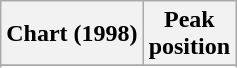<table class="wikitable sortable">
<tr>
<th align="left">Chart (1998)</th>
<th align="center">Peak<br>position</th>
</tr>
<tr>
</tr>
<tr>
</tr>
</table>
